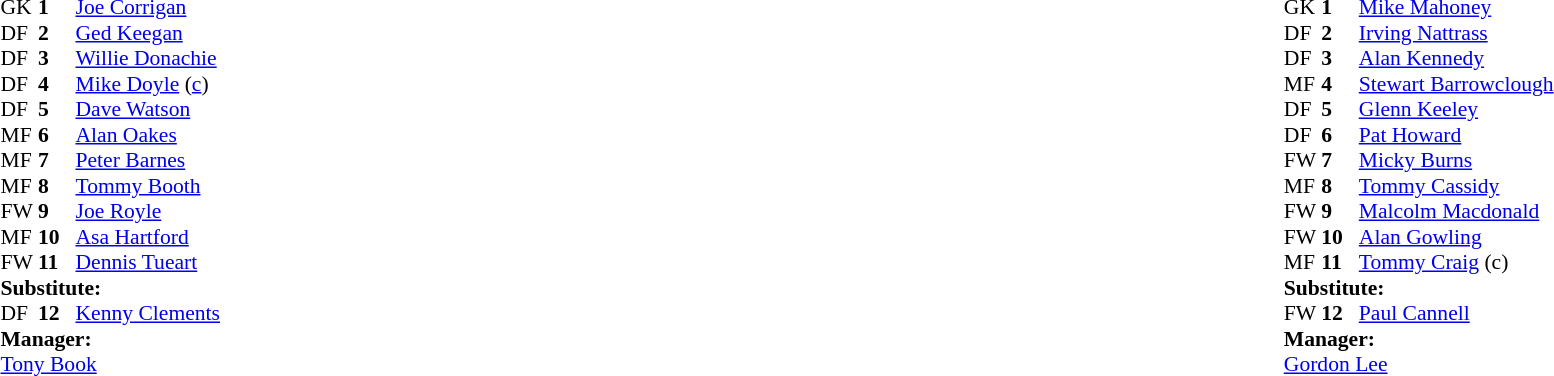<table width="100%">
<tr>
<td valign="top" width="50%"><br><table style="font-size: 90%" cellspacing="0" cellpadding="0">
<tr>
<td colspan="4"></td>
</tr>
<tr>
<th width="25"></th>
<th width="25"></th>
</tr>
<tr>
<td>GK</td>
<td><strong>1</strong></td>
<td> <a href='#'>Joe Corrigan</a></td>
</tr>
<tr>
<td>DF</td>
<td><strong>2</strong></td>
<td> <a href='#'>Ged Keegan</a></td>
</tr>
<tr>
<td>DF</td>
<td><strong>3</strong></td>
<td> <a href='#'>Willie Donachie</a></td>
</tr>
<tr>
<td>DF</td>
<td><strong>4</strong></td>
<td> <a href='#'>Mike Doyle</a> (<a href='#'>c</a>)</td>
</tr>
<tr>
<td>DF</td>
<td><strong>5</strong></td>
<td> <a href='#'>Dave Watson</a></td>
</tr>
<tr>
<td>MF</td>
<td><strong>6</strong></td>
<td> <a href='#'>Alan Oakes</a></td>
</tr>
<tr>
<td>MF</td>
<td><strong>7</strong></td>
<td> <a href='#'>Peter Barnes</a></td>
</tr>
<tr>
<td>MF</td>
<td><strong>8</strong></td>
<td> <a href='#'>Tommy Booth</a></td>
</tr>
<tr>
<td>FW</td>
<td><strong>9</strong></td>
<td> <a href='#'>Joe Royle</a></td>
</tr>
<tr>
<td>MF</td>
<td><strong>10</strong></td>
<td> <a href='#'>Asa Hartford</a></td>
</tr>
<tr>
<td>FW</td>
<td><strong>11</strong></td>
<td> <a href='#'>Dennis Tueart</a></td>
</tr>
<tr>
<td colspan=3><strong>Substitute:</strong></td>
</tr>
<tr>
<td>DF</td>
<td><strong>12</strong></td>
<td> <a href='#'>Kenny Clements</a></td>
</tr>
<tr>
<td colspan=4><strong>Manager:</strong></td>
</tr>
<tr>
<td colspan="4"> <a href='#'>Tony Book</a></td>
</tr>
</table>
</td>
<td></td>
<td valign="top" width="50%"><br><table style="font-size: 90%" cellspacing="0" cellpadding="0"  align="center">
<tr>
<td colspan="4"></td>
</tr>
<tr>
<th width="25"></th>
<th width="25"></th>
</tr>
<tr>
<td>GK</td>
<td><strong>1</strong></td>
<td> <a href='#'>Mike Mahoney</a></td>
</tr>
<tr>
<td>DF</td>
<td><strong>2</strong></td>
<td> <a href='#'>Irving Nattrass</a></td>
</tr>
<tr>
<td>DF</td>
<td><strong>3</strong></td>
<td> <a href='#'>Alan Kennedy</a></td>
</tr>
<tr>
<td>MF</td>
<td><strong>4</strong></td>
<td> <a href='#'>Stewart Barrowclough</a></td>
</tr>
<tr>
<td>DF</td>
<td><strong>5</strong></td>
<td> <a href='#'>Glenn Keeley</a></td>
</tr>
<tr>
<td>DF</td>
<td><strong>6</strong></td>
<td> <a href='#'>Pat Howard</a></td>
</tr>
<tr>
<td>FW</td>
<td><strong>7</strong></td>
<td> <a href='#'>Micky Burns</a></td>
</tr>
<tr>
<td>MF</td>
<td><strong>8</strong></td>
<td> <a href='#'>Tommy Cassidy</a></td>
</tr>
<tr>
<td>FW</td>
<td><strong>9</strong></td>
<td> <a href='#'>Malcolm Macdonald</a></td>
</tr>
<tr>
<td>FW</td>
<td><strong>10</strong></td>
<td> <a href='#'>Alan Gowling</a></td>
</tr>
<tr>
<td>MF</td>
<td><strong>11</strong></td>
<td> <a href='#'>Tommy Craig</a> (c)</td>
</tr>
<tr>
<td colspan=3><strong>Substitute:</strong></td>
</tr>
<tr>
<td>FW</td>
<td><strong>12</strong></td>
<td> <a href='#'>Paul Cannell</a></td>
</tr>
<tr>
<td colspan=4><strong>Manager:</strong></td>
</tr>
<tr>
<td colspan="4"> <a href='#'>Gordon Lee</a></td>
</tr>
</table>
</td>
</tr>
</table>
